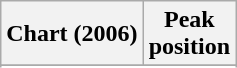<table class="wikitable sortable plainrowheaders">
<tr>
<th>Chart (2006)</th>
<th>Peak<br>position</th>
</tr>
<tr>
</tr>
<tr>
</tr>
<tr>
</tr>
</table>
